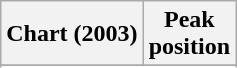<table class="wikitable sortable plainrowheaders" style="text-align:center">
<tr>
<th scope="col">Chart (2003)</th>
<th scope="col">Peak<br>position</th>
</tr>
<tr>
</tr>
<tr>
</tr>
<tr>
</tr>
</table>
